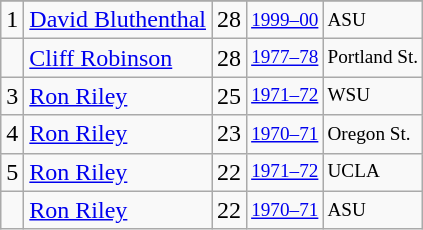<table class="wikitable">
<tr>
</tr>
<tr>
<td>1</td>
<td><a href='#'>David Bluthenthal</a></td>
<td>28</td>
<td style="font-size:80%;"><a href='#'>1999–00</a></td>
<td style="font-size:80%;">ASU</td>
</tr>
<tr>
<td></td>
<td><a href='#'>Cliff Robinson</a></td>
<td>28</td>
<td style="font-size:80%;"><a href='#'>1977–78</a></td>
<td style="font-size:80%;">Portland St.</td>
</tr>
<tr>
<td>3</td>
<td><a href='#'>Ron Riley</a></td>
<td>25</td>
<td style="font-size:80%;"><a href='#'>1971–72</a></td>
<td style="font-size:80%;">WSU</td>
</tr>
<tr>
<td>4</td>
<td><a href='#'>Ron Riley</a></td>
<td>23</td>
<td style="font-size:80%;"><a href='#'>1970–71</a></td>
<td style="font-size:80%;">Oregon St.</td>
</tr>
<tr>
<td>5</td>
<td><a href='#'>Ron Riley</a></td>
<td>22</td>
<td style="font-size:80%;"><a href='#'>1971–72</a></td>
<td style="font-size:80%;">UCLA</td>
</tr>
<tr>
<td></td>
<td><a href='#'>Ron Riley</a></td>
<td>22</td>
<td style="font-size:80%;"><a href='#'>1970–71</a></td>
<td style="font-size:80%;">ASU</td>
</tr>
</table>
